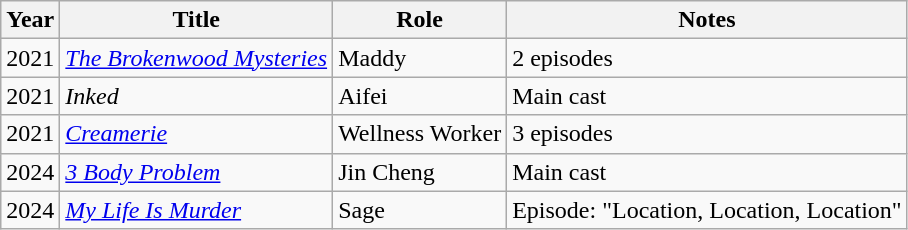<table class="wikitable">
<tr>
<th>Year</th>
<th>Title</th>
<th>Role</th>
<th>Notes</th>
</tr>
<tr>
<td>2021</td>
<td><em><a href='#'>The Brokenwood Mysteries</a></em></td>
<td>Maddy</td>
<td>2 episodes</td>
</tr>
<tr>
<td>2021</td>
<td><em>Inked</em></td>
<td>Aifei</td>
<td>Main cast</td>
</tr>
<tr>
<td>2021</td>
<td><em><a href='#'>Creamerie</a></em></td>
<td>Wellness Worker</td>
<td>3 episodes</td>
</tr>
<tr>
<td>2024</td>
<td><em><a href='#'>3 Body Problem</a></em></td>
<td>Jin Cheng</td>
<td>Main cast</td>
</tr>
<tr>
<td>2024</td>
<td><em><a href='#'>My Life Is Murder</a></em></td>
<td>Sage</td>
<td>Episode: "Location, Location, Location"</td>
</tr>
</table>
